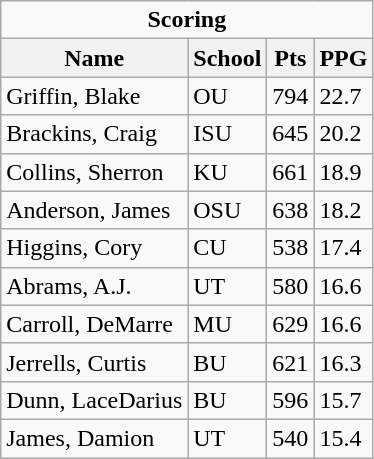<table class="wikitable">
<tr>
<td colspan=4 style="text-align: center;"><strong>Scoring</strong></td>
</tr>
<tr>
<th>Name</th>
<th>School</th>
<th>Pts</th>
<th>PPG</th>
</tr>
<tr>
<td>Griffin, Blake</td>
<td>OU</td>
<td>794</td>
<td>22.7</td>
</tr>
<tr>
<td>Brackins, Craig</td>
<td>ISU</td>
<td>645</td>
<td>20.2</td>
</tr>
<tr>
<td>Collins, Sherron</td>
<td>KU</td>
<td>661</td>
<td>18.9</td>
</tr>
<tr>
<td>Anderson, James</td>
<td>OSU</td>
<td>638</td>
<td>18.2</td>
</tr>
<tr>
<td>Higgins, Cory</td>
<td>CU</td>
<td>538</td>
<td>17.4</td>
</tr>
<tr>
<td>Abrams, A.J.</td>
<td>UT</td>
<td>580</td>
<td>16.6</td>
</tr>
<tr>
<td>Carroll, DeMarre</td>
<td>MU</td>
<td>629</td>
<td>16.6</td>
</tr>
<tr>
<td>Jerrells, Curtis</td>
<td>BU</td>
<td>621</td>
<td>16.3</td>
</tr>
<tr>
<td>Dunn, LaceDarius</td>
<td>BU</td>
<td>596</td>
<td>15.7</td>
</tr>
<tr>
<td>James, Damion</td>
<td>UT</td>
<td>540</td>
<td>15.4</td>
</tr>
</table>
